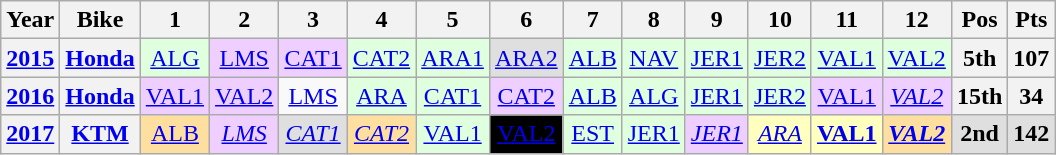<table class="wikitable" style="text-align:center;">
<tr>
<th>Year</th>
<th>Bike</th>
<th>1</th>
<th>2</th>
<th>3</th>
<th>4</th>
<th>5</th>
<th>6</th>
<th>7</th>
<th>8</th>
<th>9</th>
<th>10</th>
<th>11</th>
<th>12</th>
<th>Pos</th>
<th>Pts</th>
</tr>
<tr>
<th><a href='#'>2015</a></th>
<th><a href='#'>Honda</a></th>
<td style="background:#dfffdf;"><a href='#'>ALG</a><br></td>
<td style="background:#efcfff;"><a href='#'>LMS</a><br></td>
<td style="background:#efcfff;"><a href='#'>CAT1</a><br></td>
<td style="background:#dfffdf;"><a href='#'>CAT2</a><br></td>
<td style="background:#dfffdf;"><a href='#'>ARA1</a><br></td>
<td style="background:#dfdfdf;"><a href='#'>ARA2</a><br></td>
<td style="background:#dfffdf;"><a href='#'>ALB</a><br></td>
<td style="background:#dfffdf;"><a href='#'>NAV</a><br></td>
<td style="background:#dfffdf;"><a href='#'>JER1</a><br></td>
<td style="background:#dfffdf;"><a href='#'>JER2</a><br></td>
<td style="background:#dfffdf;"><a href='#'>VAL1</a><br></td>
<td style="background:#dfffdf;"><a href='#'>VAL2</a><br></td>
<th>5th</th>
<th>107</th>
</tr>
<tr>
<th><a href='#'>2016</a></th>
<th><a href='#'>Honda</a></th>
<td style="background:#efcfff;"><a href='#'>VAL1</a><br></td>
<td style="background:#efcfff;"><a href='#'>VAL2</a><br></td>
<td style="background:#;"><a href='#'>LMS</a><br></td>
<td style="background:#dfffdf;"><a href='#'>ARA</a><br></td>
<td style="background:#dfffdf;"><a href='#'>CAT1</a><br></td>
<td style="background:#efcfff;"><a href='#'>CAT2</a><br></td>
<td style="background:#dfffdf;"><a href='#'>ALB</a><br></td>
<td style="background:#dfffdf;"><a href='#'>ALG</a><br></td>
<td style="background:#dfffdf;"><a href='#'>JER1</a><br></td>
<td style="background:#dfffdf;"><a href='#'>JER2</a><br></td>
<td style="background:#efcfff;"><a href='#'>VAL1</a><br></td>
<td style="background:#efcfff;"><em><a href='#'>VAL2</a></em><br></td>
<th>15th</th>
<th>34</th>
</tr>
<tr>
<th><a href='#'>2017</a></th>
<th><a href='#'>KTM</a></th>
<td style="background:#ffdf9f;"><a href='#'>ALB</a><br></td>
<td style="background:#efcfff;"><em><a href='#'>LMS</a></em><br></td>
<td style="background:#dfdfdf;"><em><a href='#'>CAT1</a></em><br></td>
<td style="background:#ffdf9f;"><em><a href='#'>CAT2</a></em><br></td>
<td style="background:#dfffdf;"><a href='#'>VAL1</a><br></td>
<td style="background:#000000; color:#FFFFFF;"><a href='#'><span>VAL2</span></a><br></td>
<td style="background:#dfffdf;"><a href='#'>EST</a><br></td>
<td style="background:#dfffdf;"><a href='#'>JER1</a><br></td>
<td style="background:#efcfff;"><em><a href='#'>JER1</a></em><br></td>
<td style="background:#ffffbf;"><em><a href='#'>ARA</a></em><br></td>
<td style="background:#ffffbf;"><strong><a href='#'>VAL1</a></strong><br></td>
<td style="background:#ffdf9f;"><strong><em><a href='#'>VAL2</a></em></strong><br></td>
<th style="background:#dfdfdf;">2nd</th>
<th style="background:#dfdfdf;">142</th>
</tr>
</table>
